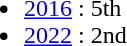<table border="0" cellpadding="2">
<tr valign="top">
<td><br><ul><li><a href='#'>2016</a> : 5th</li><li><a href='#'>2022</a> :  2nd</li></ul></td>
<td width="25"> </td>
<td valign="top"></td>
</tr>
</table>
